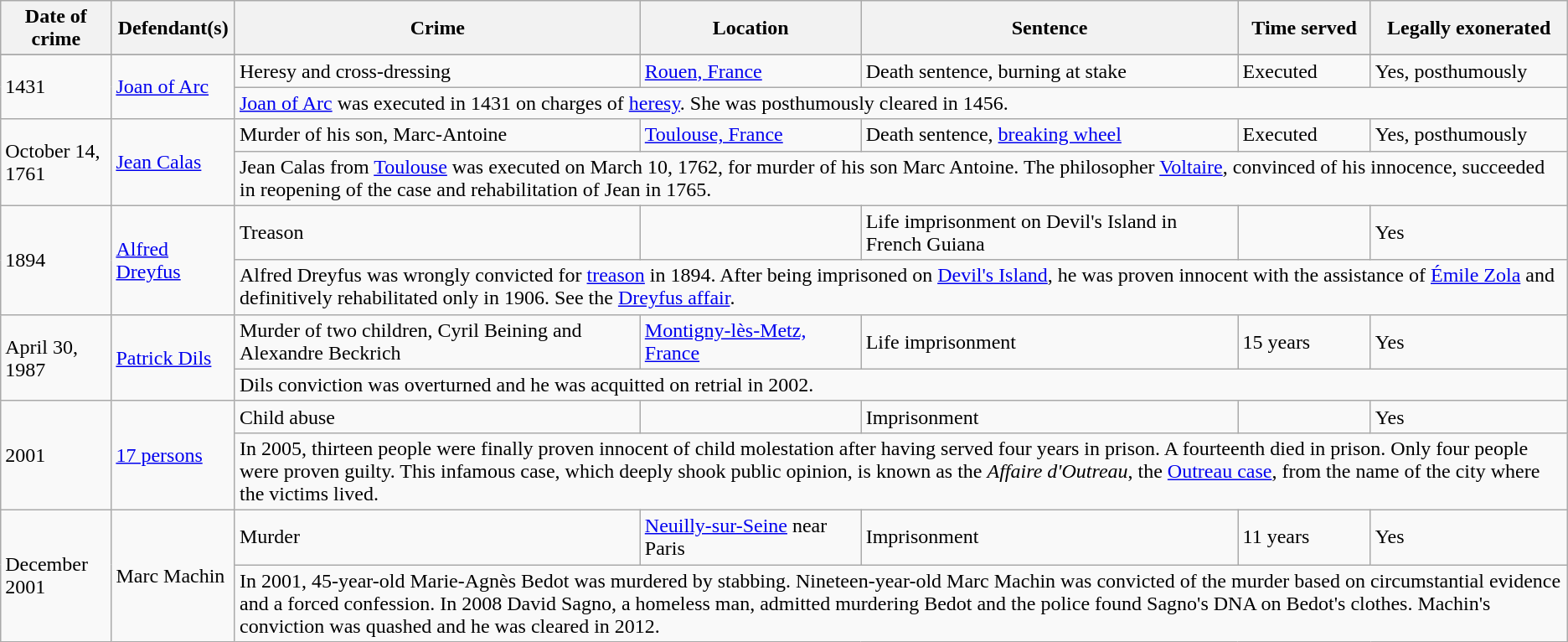<table class="wikitable sortable">
<tr>
<th>Date of crime</th>
<th>Defendant(s)</th>
<th>Crime</th>
<th>Location</th>
<th>Sentence</th>
<th>Time served</th>
<th>Legally exonerated</th>
</tr>
<tr>
</tr>
<tr ->
<td rowspan="2">1431</td>
<td rowspan="2"><a href='#'>Joan of Arc</a></td>
<td>Heresy and cross-dressing</td>
<td><a href='#'>Rouen, France</a></td>
<td>Death sentence, burning at stake</td>
<td>Executed</td>
<td>Yes, posthumously</td>
</tr>
<tr>
<td colspan=5><a href='#'>Joan of Arc</a> was executed in 1431 on charges of <a href='#'>heresy</a>. She was posthumously cleared in 1456.</td>
</tr>
<tr ->
<td rowspan="2">October 14, 1761</td>
<td rowspan="2"><a href='#'>Jean Calas</a></td>
<td>Murder of his son, Marc-Antoine</td>
<td><a href='#'>Toulouse, France</a></td>
<td>Death sentence, <a href='#'>breaking wheel</a></td>
<td>Executed</td>
<td>Yes, posthumously</td>
</tr>
<tr>
<td colspan=5>Jean Calas from <a href='#'>Toulouse</a> was executed on March 10, 1762, for murder of his son Marc Antoine. The philosopher <a href='#'>Voltaire</a>, convinced of his innocence, succeeded in reopening of the case and rehabilitation of Jean in 1765.</td>
</tr>
<tr ->
<td rowspan="2">1894</td>
<td rowspan="2"><a href='#'>Alfred Dreyfus</a></td>
<td>Treason</td>
<td></td>
<td>Life imprisonment on Devil's Island in French Guiana</td>
<td></td>
<td>Yes</td>
</tr>
<tr>
<td colspan=5>Alfred Dreyfus was wrongly convicted for <a href='#'>treason</a> in 1894. After being imprisoned on <a href='#'>Devil's Island</a>, he was proven innocent with the assistance of <a href='#'>Émile Zola</a> and definitively rehabilitated only in 1906. See the <a href='#'>Dreyfus affair</a>.</td>
</tr>
<tr ->
<td rowspan="2">April 30, 1987</td>
<td rowspan="2"><a href='#'>Patrick Dils</a></td>
<td>Murder of two children, Cyril Beining and Alexandre Beckrich</td>
<td><a href='#'>Montigny-lès-Metz, France</a></td>
<td>Life imprisonment</td>
<td>15 years</td>
<td>Yes</td>
</tr>
<tr>
<td colspan=5>Dils conviction was overturned and he was acquitted on retrial in 2002.</td>
</tr>
<tr ->
<td rowspan="2">2001</td>
<td rowspan="2"><a href='#'>17 persons</a></td>
<td>Child abuse</td>
<td></td>
<td>Imprisonment</td>
<td></td>
<td>Yes</td>
</tr>
<tr>
<td colspan=5>In 2005, thirteen people were finally proven innocent of child molestation after having served four years in prison. A fourteenth died in prison. Only four people were proven guilty. This infamous case, which deeply shook public opinion, is known as the <em>Affaire d'Outreau</em>, the <a href='#'>Outreau case</a>, from the name of the city where the victims lived.</td>
</tr>
<tr ->
<td rowspan="2">December 2001</td>
<td rowspan="2">Marc Machin</td>
<td>Murder</td>
<td><a href='#'>Neuilly-sur-Seine</a> near Paris</td>
<td>Imprisonment</td>
<td>11 years</td>
<td>Yes</td>
</tr>
<tr>
<td colspan=5>In 2001, 45-year-old Marie-Agnès Bedot was murdered by stabbing. Nineteen-year-old Marc Machin was convicted of the murder based on circumstantial evidence and a forced confession. In 2008 David Sagno, a homeless man, admitted murdering Bedot and the police found Sagno's DNA on Bedot's clothes. Machin's conviction was quashed and he was cleared in 2012.</td>
</tr>
</table>
